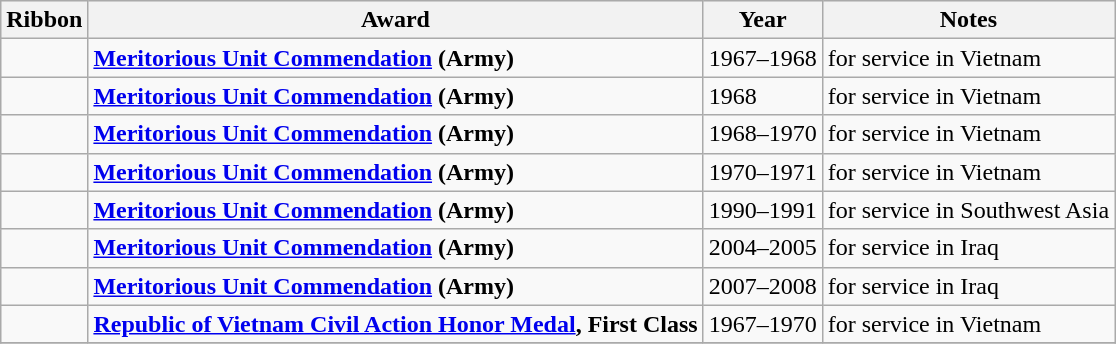<table class="wikitable" align="left">
<tr bgcolor="#efefef">
<th>Ribbon</th>
<th>Award</th>
<th>Year</th>
<th>Notes</th>
</tr>
<tr>
<td></td>
<td><strong><a href='#'>Meritorious Unit Commendation</a> (Army)</strong></td>
<td>1967–1968</td>
<td>for service in Vietnam</td>
</tr>
<tr>
<td></td>
<td><strong><a href='#'>Meritorious Unit Commendation</a> (Army)</strong></td>
<td>1968</td>
<td>for service in Vietnam</td>
</tr>
<tr>
<td></td>
<td><strong><a href='#'>Meritorious Unit Commendation</a> (Army)</strong></td>
<td>1968–1970</td>
<td>for service in Vietnam</td>
</tr>
<tr>
<td></td>
<td><strong><a href='#'>Meritorious Unit Commendation</a> (Army)</strong></td>
<td>1970–1971</td>
<td>for service in Vietnam</td>
</tr>
<tr>
<td></td>
<td><strong><a href='#'>Meritorious Unit Commendation</a> (Army)</strong></td>
<td>1990–1991</td>
<td>for service in Southwest Asia</td>
</tr>
<tr>
<td></td>
<td><strong><a href='#'>Meritorious Unit Commendation</a> (Army)</strong></td>
<td>2004–2005</td>
<td>for service in Iraq</td>
</tr>
<tr>
<td></td>
<td><strong><a href='#'>Meritorious Unit Commendation</a> (Army)</strong></td>
<td>2007–2008</td>
<td>for service in Iraq</td>
</tr>
<tr>
<td></td>
<td><strong><a href='#'>Republic of Vietnam Civil Action Honor Medal</a>, First Class</strong></td>
<td>1967–1970</td>
<td>for service in Vietnam</td>
</tr>
<tr>
</tr>
</table>
